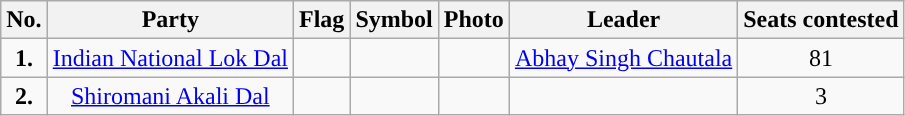<table class="wikitable">
<tr>
<th>No.</th>
<th>Party</th>
<th>Flag</th>
<th>Symbol</th>
<th>Photo</th>
<th>Leader</th>
<th>Seats contested</th>
</tr>
<tr>
<td ! style="text-align:center; background:"><strong>1.</strong></td>
<td style="text-align:center"><a href='#'>Indian National Lok Dal</a></td>
<td></td>
<td></td>
<td></td>
<td style="text-align:center"><a href='#'>Abhay Singh Chautala</a></td>
<td style="text-align:center">81</td>
</tr>
<tr>
<td ! style="text-align:center; background:"><strong>2.</strong></td>
<td style="text-align:center"><a href='#'>Shiromani Akali Dal</a></td>
<td></td>
<td></td>
<td></td>
<td style="text-align:center"></td>
<td style="text-align:center">3</td>
</tr>
</table>
